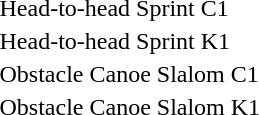<table>
<tr>
<td>Head-to-head Sprint C1<br></td>
<td></td>
<td></td>
<td></td>
</tr>
<tr>
<td>Head-to-head Sprint K1<br></td>
<td></td>
<td></td>
<td></td>
</tr>
<tr>
<td>Obstacle Canoe Slalom C1<br></td>
<td></td>
<td></td>
<td></td>
</tr>
<tr>
<td>Obstacle Canoe Slalom K1<br></td>
<td></td>
<td></td>
<td></td>
</tr>
</table>
